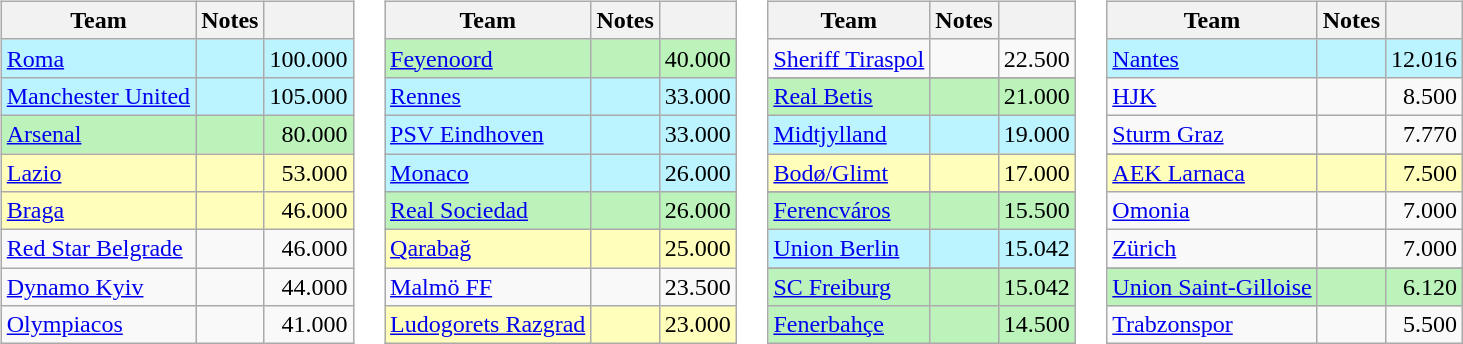<table>
<tr valign=top>
<td><br><table class="wikitable">
<tr>
<th>Team</th>
<th>Notes</th>
<th></th>
</tr>
<tr bgcolor=#BBF3FF>
<td> <a href='#'>Roma</a></td>
<td></td>
<td align=right>100.000</td>
</tr>
<tr bgcolor=#BBF3FF>
<td> <a href='#'>Manchester United</a></td>
<td></td>
<td align=right>105.000</td>
</tr>
<tr bgcolor=#BBF3BB>
<td> <a href='#'>Arsenal</a></td>
<td></td>
<td align=right>80.000</td>
</tr>
<tr bgcolor=#FFFFBB>
<td> <a href='#'>Lazio</a></td>
<td></td>
<td align=right>53.000</td>
</tr>
<tr bgcolor=#FFFFBB>
<td> <a href='#'>Braga</a></td>
<td></td>
<td align=right>46.000</td>
</tr>
<tr>
<td> <a href='#'>Red Star Belgrade</a></td>
<td></td>
<td align=right>46.000</td>
</tr>
<tr>
<td> <a href='#'>Dynamo Kyiv</a></td>
<td></td>
<td align=right>44.000</td>
</tr>
<tr>
<td> <a href='#'>Olympiacos</a></td>
<td></td>
<td align=right>41.000</td>
</tr>
</table>
</td>
<td><br><table class="wikitable">
<tr>
<th>Team</th>
<th>Notes</th>
<th></th>
</tr>
<tr bgcolor=#BBF3BB>
<td> <a href='#'>Feyenoord</a></td>
<td></td>
<td align=right>40.000</td>
</tr>
<tr bgcolor=#BBF3FF>
<td> <a href='#'>Rennes</a></td>
<td></td>
<td align=right>33.000</td>
</tr>
<tr bgcolor=#BBF3FF>
<td> <a href='#'>PSV Eindhoven</a></td>
<td></td>
<td align=right>33.000</td>
</tr>
<tr bgcolor=#BBF3FF>
<td> <a href='#'>Monaco</a></td>
<td></td>
<td align=right>26.000</td>
</tr>
<tr bgcolor=#BBF3BB>
<td> <a href='#'>Real Sociedad</a></td>
<td></td>
<td align=right>26.000</td>
</tr>
<tr bgcolor=#FFFFBB>
<td> <a href='#'>Qarabağ</a></td>
<td></td>
<td align=right>25.000</td>
</tr>
<tr>
<td> <a href='#'>Malmö FF</a></td>
<td></td>
<td align=right>23.500</td>
</tr>
<tr bgcolor=#FFFFBB>
<td> <a href='#'>Ludogorets Razgrad</a></td>
<td></td>
<td align=right>23.000</td>
</tr>
</table>
</td>
<td><br><table class="wikitable">
<tr>
<th>Team</th>
<th>Notes</th>
<th></th>
</tr>
<tr -bgcolor=#FFFFBB>
<td> <a href='#'>Sheriff Tiraspol</a></td>
<td></td>
<td align=right>22.500</td>
</tr>
<tr>
</tr>
<tr bgcolor=#BBF3BB>
<td> <a href='#'>Real Betis</a></td>
<td></td>
<td align=right>21.000</td>
</tr>
<tr bgcolor=#BBF3FF>
<td> <a href='#'>Midtjylland</a></td>
<td></td>
<td align=right>19.000</td>
</tr>
<tr bgcolor=#FFFFBB>
<td> <a href='#'>Bodø/Glimt</a></td>
<td></td>
<td align=right>17.000</td>
</tr>
<tr>
</tr>
<tr bgcolor=#BBF3BB>
<td> <a href='#'>Ferencváros</a></td>
<td></td>
<td align=right>15.500</td>
</tr>
<tr bgcolor=#BBF3FF>
<td> <a href='#'>Union Berlin</a></td>
<td></td>
<td align=right>15.042</td>
</tr>
<tr>
</tr>
<tr bgcolor=#BBF3BB>
<td> <a href='#'>SC Freiburg</a></td>
<td></td>
<td align=right>15.042</td>
</tr>
<tr bgcolor=#BBF3BB>
<td> <a href='#'>Fenerbahçe</a></td>
<td></td>
<td align=right>14.500</td>
</tr>
</table>
</td>
<td><br><table class="wikitable">
<tr>
<th>Team</th>
<th>Notes</th>
<th></th>
</tr>
<tr bgcolor=#BBF3FF>
<td> <a href='#'>Nantes</a></td>
<td></td>
<td align=right>12.016</td>
</tr>
<tr>
<td> <a href='#'>HJK</a></td>
<td></td>
<td align=right>8.500</td>
</tr>
<tr>
<td> <a href='#'>Sturm Graz</a></td>
<td></td>
<td align=right>7.770</td>
</tr>
<tr>
</tr>
<tr bgcolor=#FFFFBB>
<td> <a href='#'>AEK Larnaca</a></td>
<td></td>
<td align=right>7.500</td>
</tr>
<tr>
<td> <a href='#'>Omonia</a></td>
<td></td>
<td align=right>7.000</td>
</tr>
<tr>
<td> <a href='#'>Zürich</a></td>
<td></td>
<td align=right>7.000</td>
</tr>
<tr>
</tr>
<tr bgcolor=#BBF3BB>
<td> <a href='#'>Union Saint-Gilloise</a></td>
<td></td>
<td align=right>6.120</td>
</tr>
<tr -bgcolor=#FFFFBB>
<td> <a href='#'>Trabzonspor</a></td>
<td></td>
<td align=right>5.500</td>
</tr>
</table>
</td>
</tr>
</table>
